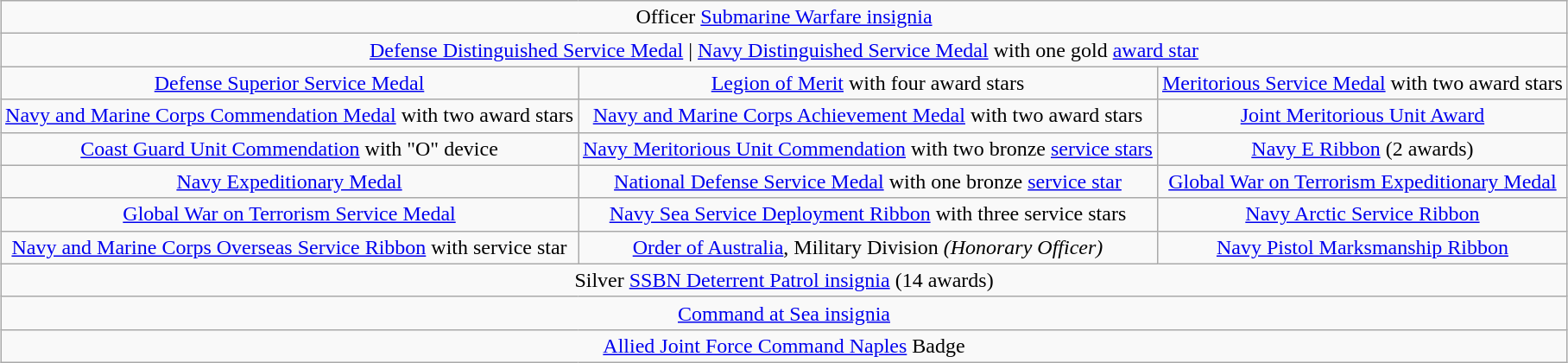<table class="wikitable" style="margin:1em auto; text-align:center;">
<tr>
<td colspan="3">Officer <a href='#'>Submarine Warfare insignia</a></td>
</tr>
<tr>
<td colspan="3"><a href='#'>Defense Distinguished Service Medal</a> | <a href='#'>Navy Distinguished Service Medal</a> with one gold <a href='#'>award star</a></td>
</tr>
<tr>
<td><a href='#'>Defense Superior Service Medal</a></td>
<td><a href='#'>Legion of Merit</a> with four award stars</td>
<td><a href='#'>Meritorious Service Medal</a> with two award stars</td>
</tr>
<tr>
<td><a href='#'>Navy and Marine Corps Commendation Medal</a> with two award stars</td>
<td><a href='#'>Navy and Marine Corps Achievement Medal</a> with two award stars</td>
<td><a href='#'>Joint Meritorious Unit Award</a></td>
</tr>
<tr>
<td><a href='#'>Coast Guard Unit Commendation</a> with "O" device</td>
<td><a href='#'>Navy Meritorious Unit Commendation</a> with two bronze <a href='#'>service stars</a></td>
<td><a href='#'>Navy E Ribbon</a> (2 awards)</td>
</tr>
<tr>
<td><a href='#'>Navy Expeditionary Medal</a></td>
<td><a href='#'>National Defense Service Medal</a> with one bronze <a href='#'>service star</a></td>
<td><a href='#'>Global War on Terrorism Expeditionary Medal</a></td>
</tr>
<tr>
<td><a href='#'>Global War on Terrorism Service Medal</a></td>
<td><a href='#'>Navy Sea Service Deployment Ribbon</a> with three service stars</td>
<td><a href='#'>Navy Arctic Service Ribbon</a></td>
</tr>
<tr>
<td><a href='#'>Navy and Marine Corps Overseas Service Ribbon</a> with service star</td>
<td><a href='#'>Order of Australia</a>, Military Division <em>(Honorary Officer)</em></td>
<td><a href='#'>Navy Pistol Marksmanship Ribbon</a></td>
</tr>
<tr>
<td colspan="3">Silver <a href='#'>SSBN Deterrent Patrol insignia</a> (14 awards)</td>
</tr>
<tr>
<td colspan="3"><a href='#'>Command at Sea insignia</a></td>
</tr>
<tr>
<td colspan="3"><a href='#'>Allied Joint Force Command Naples</a> Badge</td>
</tr>
</table>
